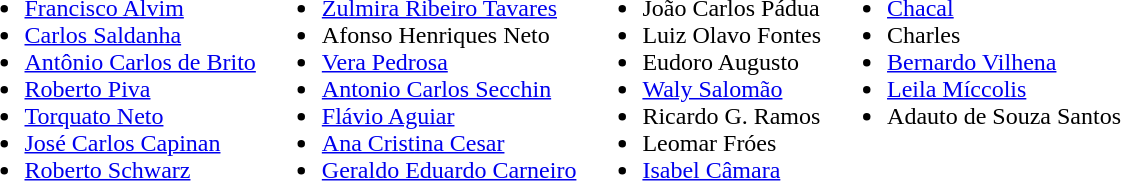<table>
<tr>
<td valign="top"><br><ul><li><a href='#'>Francisco Alvim</a></li><li><a href='#'>Carlos Saldanha</a></li><li><a href='#'>Antônio Carlos de Brito</a></li><li><a href='#'>Roberto Piva</a></li><li><a href='#'>Torquato Neto</a></li><li><a href='#'>José Carlos Capinan</a></li><li><a href='#'>Roberto Schwarz</a></li></ul></td>
<td valign="top"><br><ul><li><a href='#'>Zulmira Ribeiro Tavares</a></li><li>Afonso Henriques Neto</li><li><a href='#'>Vera Pedrosa</a></li><li><a href='#'>Antonio Carlos Secchin</a></li><li><a href='#'>Flávio Aguiar</a></li><li><a href='#'>Ana Cristina Cesar</a></li><li><a href='#'>Geraldo Eduardo Carneiro</a></li></ul></td>
<td valign="top"><br><ul><li>João Carlos Pádua</li><li>Luiz Olavo Fontes</li><li>Eudoro Augusto</li><li><a href='#'>Waly Salomão</a></li><li>Ricardo G. Ramos</li><li>Leomar Fróes</li><li><a href='#'>Isabel Câmara</a></li></ul></td>
<td valign="top"><br><ul><li><a href='#'>Chacal</a></li><li>Charles</li><li><a href='#'>Bernardo Vilhena</a></li><li><a href='#'>Leila Míccolis</a></li><li>Adauto de Souza Santos</li></ul></td>
</tr>
</table>
